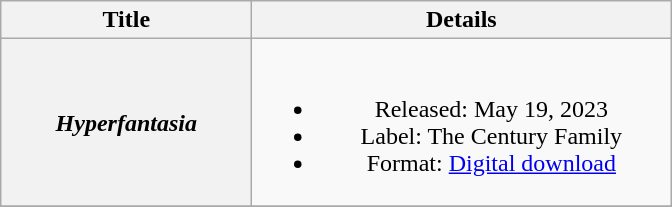<table class="wikitable plainrowheaders" style="text-align:center;" border="1">
<tr>
<th scope="col" style="width:10em;">Title</th>
<th scope="col" style="width:17em;">Details</th>
</tr>
<tr>
<th scope="row"><em>Hyperfantasia</em></th>
<td><br><ul><li>Released: May 19, 2023</li><li>Label: The Century Family</li><li>Format: <a href='#'>Digital download</a></li></ul></td>
</tr>
<tr>
</tr>
</table>
